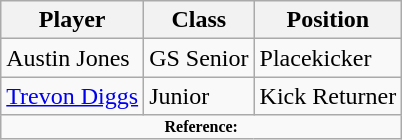<table class="wikitable">
<tr>
<th>Player</th>
<th>Class</th>
<th>Position</th>
</tr>
<tr>
<td>Austin Jones</td>
<td>GS Senior</td>
<td>Placekicker</td>
</tr>
<tr>
<td><a href='#'>Trevon Diggs</a></td>
<td>Junior</td>
<td>Kick Returner</td>
</tr>
<tr>
<td colspan="3"  style="font-size:8pt; text-align:center;"><strong>Reference:</strong></td>
</tr>
</table>
